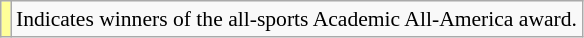<table class="wikitable" style="font-size:90%;">
<tr>
<td style="background-color:#FFFF99"></td>
<td>Indicates winners of the all-sports Academic All-America award.</td>
</tr>
</table>
